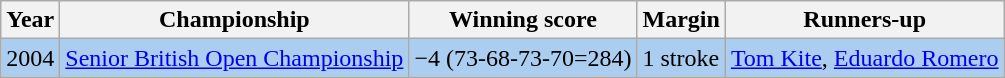<table class="wikitable">
<tr>
<th>Year</th>
<th>Championship</th>
<th>Winning score</th>
<th>Margin</th>
<th>Runners-up</th>
</tr>
<tr style="background:#ABCDEF;">
<td>2004</td>
<td><a href='#'>Senior British Open Championship</a></td>
<td>−4 (73-68-73-70=284)</td>
<td>1 stroke</td>
<td> <a href='#'>Tom Kite</a>,  <a href='#'>Eduardo Romero</a></td>
</tr>
</table>
